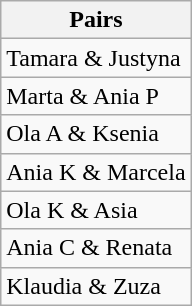<table class="wikitable">
<tr>
<th><strong>Pairs</strong></th>
</tr>
<tr>
<td>Tamara & Justyna</td>
</tr>
<tr>
<td>Marta & Ania P</td>
</tr>
<tr>
<td>Ola A & Ksenia</td>
</tr>
<tr>
<td>Ania K & Marcela</td>
</tr>
<tr>
<td>Ola K & Asia</td>
</tr>
<tr>
<td>Ania C & Renata</td>
</tr>
<tr>
<td>Klaudia & Zuza</td>
</tr>
</table>
